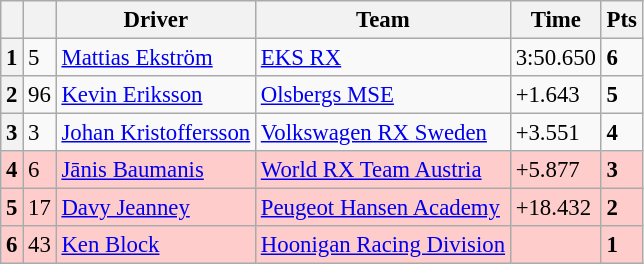<table class=wikitable style="font-size:95%">
<tr>
<th></th>
<th></th>
<th>Driver</th>
<th>Team</th>
<th>Time</th>
<th>Pts</th>
</tr>
<tr>
<th>1</th>
<td>5</td>
<td> <a href='#'>Mattias Ekström</a></td>
<td><a href='#'>EKS RX</a></td>
<td>3:50.650</td>
<td><strong>6</strong></td>
</tr>
<tr>
<th>2</th>
<td>96</td>
<td> <a href='#'>Kevin Eriksson</a></td>
<td><a href='#'>Olsbergs MSE</a></td>
<td>+1.643</td>
<td><strong>5</strong></td>
</tr>
<tr>
<th>3</th>
<td>3</td>
<td> <a href='#'>Johan Kristoffersson</a></td>
<td><a href='#'>Volkswagen RX Sweden</a></td>
<td>+3.551</td>
<td><strong>4</strong></td>
</tr>
<tr>
<th style="background:#ffcccc;">4</th>
<td style="background:#ffcccc;">6</td>
<td style="background:#ffcccc;"> <a href='#'>Jānis Baumanis</a></td>
<td style="background:#ffcccc;"><a href='#'>World RX Team Austria</a></td>
<td style="background:#ffcccc;">+5.877</td>
<td style="background:#ffcccc;"><strong>3</strong></td>
</tr>
<tr>
<th style="background:#ffcccc;">5</th>
<td style="background:#ffcccc;">17</td>
<td style="background:#ffcccc;"> <a href='#'>Davy Jeanney</a></td>
<td style="background:#ffcccc;"><a href='#'>Peugeot Hansen Academy</a></td>
<td style="background:#ffcccc;">+18.432</td>
<td style="background:#ffcccc;"><strong>2</strong></td>
</tr>
<tr>
<th style="background:#ffcccc;">6</th>
<td style="background:#ffcccc;">43</td>
<td style="background:#ffcccc;"> <a href='#'>Ken Block</a></td>
<td style="background:#ffcccc;"><a href='#'>Hoonigan Racing Division</a></td>
<td style="background:#ffcccc;"></td>
<td style="background:#ffcccc;"><strong>1</strong></td>
</tr>
</table>
